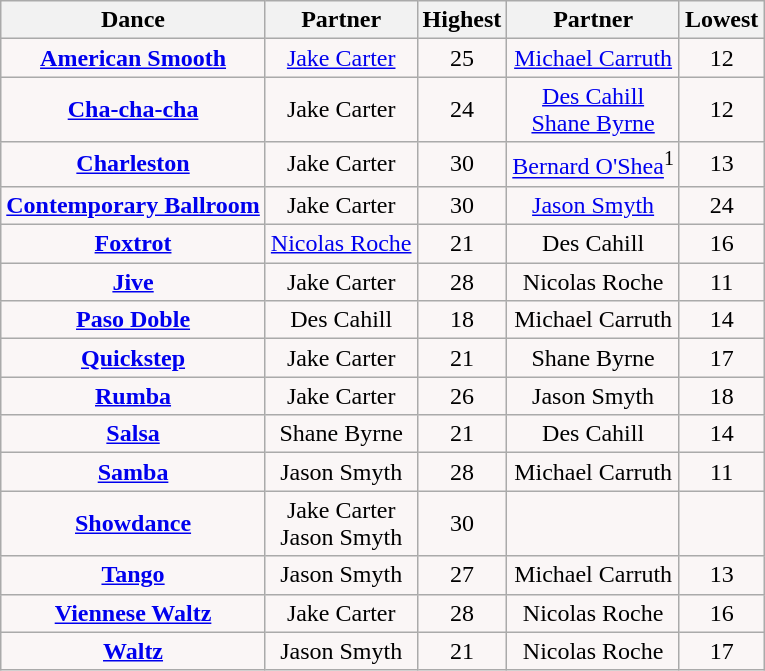<table class="wikitable sortable collapsed">
<tr style="text-align:Center; background:cc;">
<th>Dance</th>
<th>Partner</th>
<th>Highest</th>
<th>Partner</th>
<th>Lowest</th>
</tr>
<tr style="text-align: center; background:#faf6f6">
<td><strong><a href='#'>American Smooth</a></strong></td>
<td><a href='#'>Jake Carter</a></td>
<td>25</td>
<td><a href='#'>Michael Carruth</a></td>
<td>12</td>
</tr>
<tr style="text-align: center; background:#faf6f6">
<td><strong><a href='#'>Cha-cha-cha</a></strong></td>
<td>Jake Carter</td>
<td>24</td>
<td><a href='#'>Des Cahill</a><br><a href='#'>Shane Byrne</a></td>
<td>12</td>
</tr>
<tr style="text-align: center; background:#faf6f6">
<td><strong><a href='#'>Charleston</a></strong></td>
<td>Jake Carter</td>
<td>30</td>
<td><a href='#'>Bernard O'Shea</a><sup>1</sup></td>
<td>13</td>
</tr>
<tr style="text-align: center; background:#faf6f6">
<td><strong><a href='#'>Contemporary Ballroom</a></strong></td>
<td>Jake Carter</td>
<td>30</td>
<td><a href='#'>Jason Smyth</a></td>
<td>24</td>
</tr>
<tr style="text-align: center; background:#faf6f6">
<td><strong><a href='#'>Foxtrot</a></strong></td>
<td><a href='#'>Nicolas Roche</a></td>
<td>21</td>
<td>Des Cahill</td>
<td>16</td>
</tr>
<tr style="text-align: center; background:#faf6f6">
<td><strong><a href='#'>Jive</a></strong></td>
<td>Jake Carter</td>
<td>28</td>
<td>Nicolas Roche</td>
<td>11</td>
</tr>
<tr style="text-align: center; background:#faf6f6">
<td><strong><a href='#'>Paso Doble</a></strong></td>
<td>Des Cahill</td>
<td>18</td>
<td>Michael Carruth</td>
<td>14</td>
</tr>
<tr style="text-align: center; background:#faf6f6">
<td><strong><a href='#'>Quickstep</a></strong></td>
<td>Jake Carter</td>
<td>21</td>
<td>Shane Byrne</td>
<td>17</td>
</tr>
<tr style="text-align: center; background:#faf6f6">
<td><strong><a href='#'>Rumba</a></strong></td>
<td>Jake Carter</td>
<td>26</td>
<td>Jason Smyth</td>
<td>18</td>
</tr>
<tr style="text-align: center; background:#faf6f6">
<td><strong><a href='#'>Salsa</a></strong></td>
<td>Shane Byrne</td>
<td>21</td>
<td>Des Cahill</td>
<td>14</td>
</tr>
<tr style="text-align: center; background:#faf6f6">
<td><strong><a href='#'>Samba</a></strong></td>
<td>Jason Smyth</td>
<td>28</td>
<td>Michael Carruth</td>
<td>11</td>
</tr>
<tr style="text-align: center; background:#faf6f6">
<td><strong><a href='#'>Showdance</a></strong></td>
<td>Jake Carter<br>Jason Smyth</td>
<td>30</td>
<td></td>
<td></td>
</tr>
<tr style="text-align: center; background:#faf6f6">
<td><strong><a href='#'>Tango</a></strong></td>
<td>Jason Smyth</td>
<td>27</td>
<td>Michael Carruth</td>
<td>13</td>
</tr>
<tr style="text-align: center; background:#faf6f6">
<td><strong><a href='#'>Viennese Waltz</a></strong></td>
<td>Jake Carter</td>
<td>28</td>
<td>Nicolas Roche</td>
<td>16</td>
</tr>
<tr style="text-align: center; background:#faf6f6">
<td><strong><a href='#'>Waltz</a></strong></td>
<td>Jason Smyth</td>
<td>21</td>
<td>Nicolas Roche</td>
<td>17</td>
</tr>
</table>
